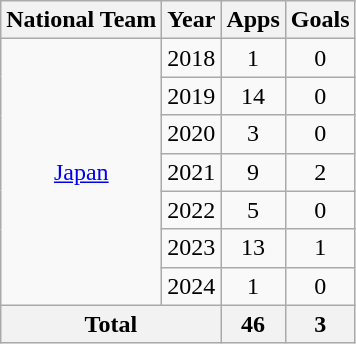<table class="wikitable" style="text-align:center">
<tr>
<th>National Team</th>
<th>Year</th>
<th>Apps</th>
<th>Goals</th>
</tr>
<tr>
<td rowspan="7"><a href='#'>Japan</a></td>
<td>2018</td>
<td>1</td>
<td>0</td>
</tr>
<tr>
<td>2019</td>
<td>14</td>
<td>0</td>
</tr>
<tr>
<td>2020</td>
<td>3</td>
<td>0</td>
</tr>
<tr>
<td>2021</td>
<td>9</td>
<td>2</td>
</tr>
<tr>
<td>2022</td>
<td>5</td>
<td>0</td>
</tr>
<tr>
<td>2023</td>
<td>13</td>
<td>1</td>
</tr>
<tr>
<td>2024</td>
<td>1</td>
<td>0</td>
</tr>
<tr>
<th colspan="2">Total</th>
<th>46</th>
<th>3</th>
</tr>
</table>
